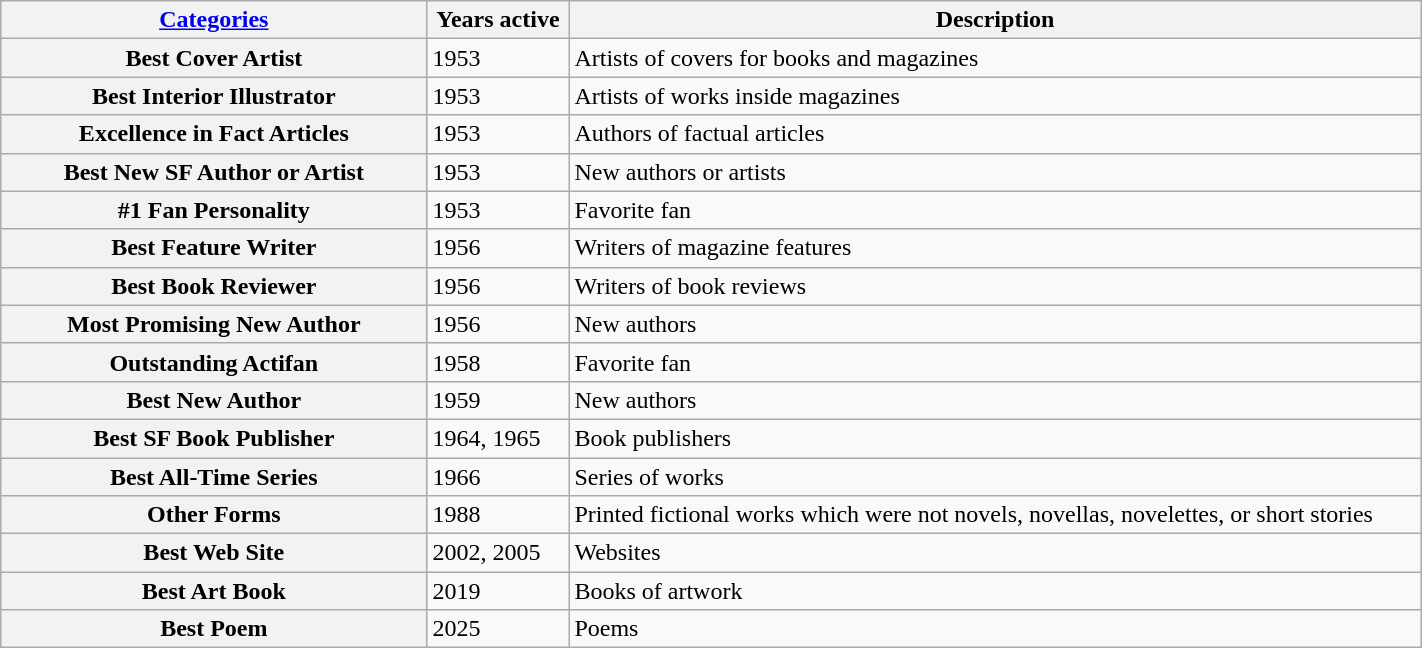<table class="wikitable" width="75%" cellpadding="5" style="margin: 1em auto 1em auto">
<tr>
<th width="30%" scope="col"><a href='#'>Categories</a></th>
<th width="10%" align="center" scope="col">Years active</th>
<th width="60%" scope="col">Description</th>
</tr>
<tr>
<th scope="row">Best Cover Artist</th>
<td>1953</td>
<td>Artists of covers for books and magazines</td>
</tr>
<tr>
<th scope="row">Best Interior Illustrator</th>
<td>1953</td>
<td>Artists of works inside magazines</td>
</tr>
<tr>
<th scope="row">Excellence in Fact Articles</th>
<td>1953</td>
<td>Authors of factual articles</td>
</tr>
<tr>
<th scope="row">Best New SF Author or Artist</th>
<td>1953</td>
<td>New authors or artists</td>
</tr>
<tr>
<th scope="row">#1 Fan Personality</th>
<td>1953</td>
<td>Favorite fan</td>
</tr>
<tr>
<th scope="row">Best Feature Writer</th>
<td>1956</td>
<td>Writers of magazine features</td>
</tr>
<tr>
<th scope="row">Best Book Reviewer</th>
<td>1956</td>
<td>Writers of book reviews</td>
</tr>
<tr>
<th scope="row">Most Promising New Author</th>
<td>1956</td>
<td>New authors</td>
</tr>
<tr>
<th scope="row">Outstanding Actifan</th>
<td>1958</td>
<td>Favorite fan</td>
</tr>
<tr>
<th scope="row">Best New Author</th>
<td>1959</td>
<td>New authors</td>
</tr>
<tr>
<th scope="row">Best SF Book Publisher</th>
<td>1964, 1965</td>
<td>Book publishers</td>
</tr>
<tr>
<th scope="row">Best All-Time Series</th>
<td>1966</td>
<td>Series of works</td>
</tr>
<tr>
<th scope="row">Other Forms</th>
<td>1988</td>
<td>Printed fictional works which were not novels, novellas, novelettes, or short stories</td>
</tr>
<tr>
<th scope="row">Best Web Site</th>
<td>2002, 2005</td>
<td>Websites</td>
</tr>
<tr>
<th scope="row">Best Art Book</th>
<td>2019</td>
<td>Books of artwork</td>
</tr>
<tr>
<th scope="row">Best Poem</th>
<td>2025</td>
<td>Poems</td>
</tr>
</table>
